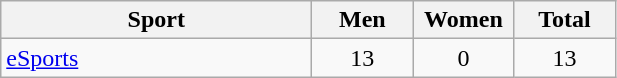<table class="wikitable" style="text-align:center;">
<tr>
<th width=200>Sport</th>
<th width=60>Men</th>
<th width=60>Women</th>
<th width=60>Total</th>
</tr>
<tr>
<td align=left><a href='#'>eSports</a></td>
<td>13</td>
<td>0</td>
<td>13</td>
</tr>
</table>
